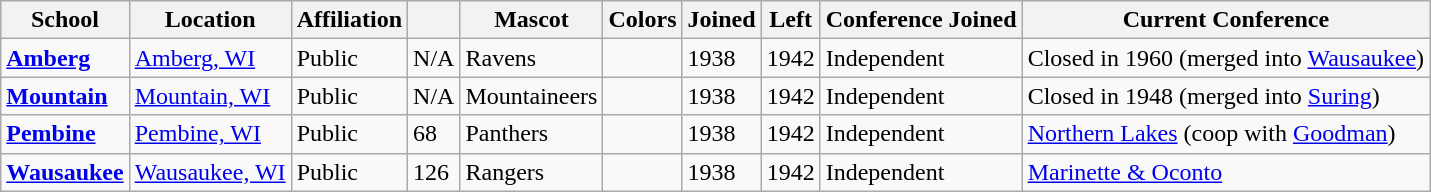<table class="wikitable sortable">
<tr>
<th>School</th>
<th>Location</th>
<th>Affiliation</th>
<th></th>
<th>Mascot</th>
<th>Colors</th>
<th>Joined</th>
<th>Left</th>
<th>Conference Joined</th>
<th>Current Conference</th>
</tr>
<tr>
<td><a href='#'><strong>Amberg</strong></a></td>
<td><a href='#'>Amberg, WI</a></td>
<td>Public</td>
<td>N/A</td>
<td>Ravens</td>
<td> </td>
<td>1938</td>
<td>1942</td>
<td>Independent</td>
<td>Closed in 1960 (merged into <a href='#'>Wausaukee</a>)</td>
</tr>
<tr>
<td><a href='#'><strong>Mountain</strong></a></td>
<td><a href='#'>Mountain, WI</a></td>
<td>Public</td>
<td>N/A</td>
<td>Mountaineers</td>
<td> </td>
<td>1938</td>
<td>1942</td>
<td>Independent</td>
<td>Closed in 1948 (merged into <a href='#'>Suring</a>)</td>
</tr>
<tr>
<td><a href='#'><strong>Pembine</strong></a></td>
<td><a href='#'>Pembine, WI</a></td>
<td>Public</td>
<td>68</td>
<td>Panthers</td>
<td> </td>
<td>1938</td>
<td>1942</td>
<td>Independent</td>
<td><a href='#'>Northern Lakes</a> (coop with <a href='#'>Goodman</a>)</td>
</tr>
<tr>
<td><a href='#'><strong>Wausaukee</strong></a></td>
<td><a href='#'>Wausaukee, WI</a></td>
<td>Public</td>
<td>126</td>
<td>Rangers</td>
<td> </td>
<td>1938</td>
<td>1942</td>
<td>Independent</td>
<td><a href='#'>Marinette & Oconto</a></td>
</tr>
</table>
